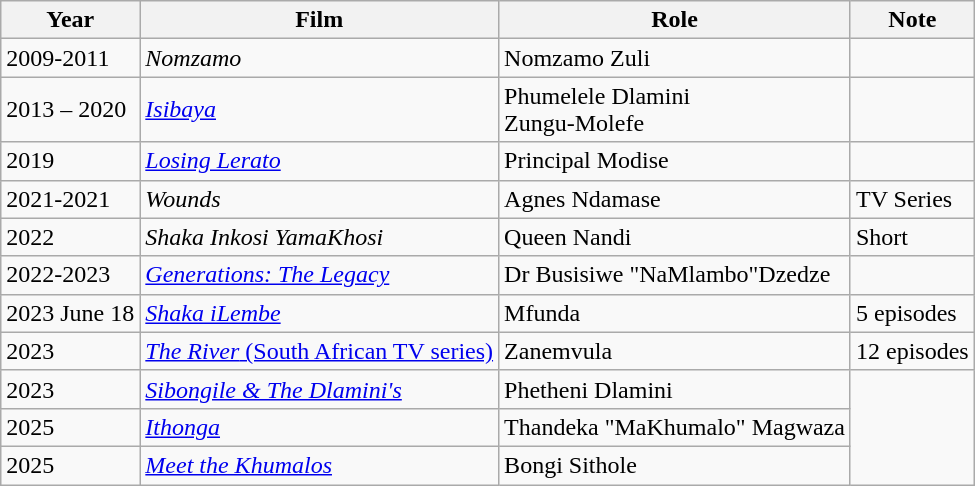<table class="wikitable">
<tr>
<th>Year</th>
<th>Film</th>
<th>Role</th>
<th>Note</th>
</tr>
<tr>
<td>2009-2011</td>
<td><em>Nomzamo</em></td>
<td>Nomzamo Zuli</td>
<td></td>
</tr>
<tr>
<td>2013 – 2020</td>
<td><em><a href='#'>Isibaya</a></em></td>
<td>Phumelele Dlamini<br>Zungu-Molefe</td>
<td></td>
</tr>
<tr>
<td>2019</td>
<td><a href='#'><em>Losing Lerato</em></a></td>
<td>Principal Modise</td>
<td></td>
</tr>
<tr>
<td>2021-2021</td>
<td><em>Wounds</em></td>
<td>Agnes Ndamase</td>
<td>TV Series</td>
</tr>
<tr>
<td>2022</td>
<td><em>Shaka Inkosi YamaKhosi</em></td>
<td>Queen Nandi</td>
<td>Short</td>
</tr>
<tr>
<td>2022-2023</td>
<td><a href='#'><em>Generations: The Legacy</em></a></td>
<td>Dr Busisiwe "NaMlambo"Dzedze</td>
<td></td>
</tr>
<tr>
<td>2023 June 18</td>
<td><a href='#'><em>Shaka iLembe</em></a></td>
<td>Mfunda</td>
<td>5 episodes</td>
</tr>
<tr>
<td>2023</td>
<td><a href='#'><em>The River</em> (South African TV series)</a></td>
<td>Zanemvula</td>
<td>12 episodes</td>
</tr>
<tr>
<td>2023</td>
<td><a href='#'><em>Sibongile & The Dlamini's</em></a></td>
<td>Phetheni Dlamini</td>
</tr>
<tr>
<td>2025</td>
<td><em><a href='#'>Ithonga</a></em></td>
<td>Thandeka "MaKhumalo" Magwaza</td>
</tr>
<tr>
<td>2025</td>
<td><em><a href='#'>Meet the Khumalos</a></em></td>
<td>Bongi Sithole</td>
</tr>
</table>
